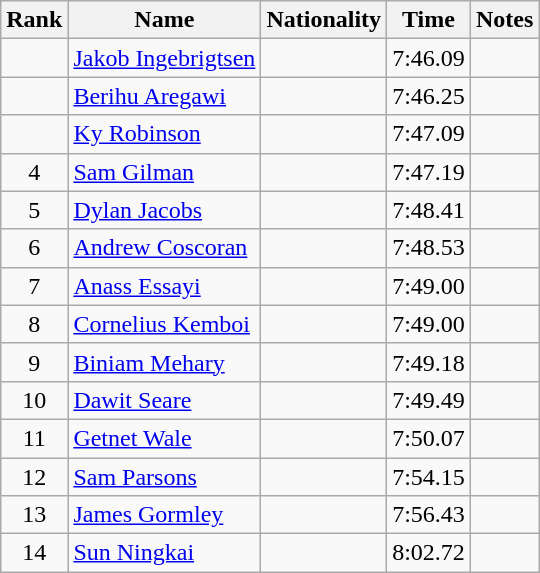<table class="wikitable sortable" style="text-align:center">
<tr>
<th>Rank</th>
<th>Name</th>
<th>Nationality</th>
<th>Time</th>
<th>Notes</th>
</tr>
<tr>
<td></td>
<td align="left"><a href='#'>Jakob Ingebrigtsen</a></td>
<td align="left"></td>
<td>7:46.09</td>
<td></td>
</tr>
<tr>
<td></td>
<td align="left"><a href='#'>Berihu Aregawi</a></td>
<td align="left"></td>
<td>7:46.25</td>
<td></td>
</tr>
<tr>
<td></td>
<td align="left"><a href='#'>Ky Robinson</a></td>
<td align="left"></td>
<td>7:47.09</td>
<td></td>
</tr>
<tr>
<td>4</td>
<td align="left"><a href='#'>Sam Gilman</a></td>
<td align="left"></td>
<td>7:47.19</td>
<td></td>
</tr>
<tr>
<td>5</td>
<td align="left"><a href='#'>Dylan Jacobs</a></td>
<td align="left"></td>
<td>7:48.41</td>
<td></td>
</tr>
<tr>
<td>6</td>
<td align="left"><a href='#'>Andrew Coscoran</a></td>
<td align="left"></td>
<td>7:48.53</td>
<td></td>
</tr>
<tr>
<td>7</td>
<td align="left"><a href='#'>Anass Essayi</a></td>
<td align="left"></td>
<td>7:49.00</td>
<td></td>
</tr>
<tr>
<td>8</td>
<td align="left"><a href='#'>Cornelius Kemboi</a></td>
<td align="left"></td>
<td>7:49.00</td>
<td></td>
</tr>
<tr>
<td>9</td>
<td align="left"><a href='#'>Biniam Mehary</a></td>
<td align="left"></td>
<td>7:49.18</td>
<td></td>
</tr>
<tr>
<td>10</td>
<td align="left"><a href='#'>Dawit Seare</a></td>
<td align="left"></td>
<td>7:49.49</td>
<td></td>
</tr>
<tr>
<td>11</td>
<td align="left"><a href='#'>Getnet Wale</a></td>
<td align="left"></td>
<td>7:50.07</td>
<td></td>
</tr>
<tr>
<td>12</td>
<td align="left"><a href='#'>Sam Parsons</a></td>
<td align="left"></td>
<td>7:54.15</td>
<td></td>
</tr>
<tr>
<td>13</td>
<td align="left"><a href='#'>James Gormley</a></td>
<td align="left"></td>
<td>7:56.43</td>
<td></td>
</tr>
<tr>
<td>14</td>
<td align="left"><a href='#'>Sun Ningkai</a></td>
<td align="left"></td>
<td>8:02.72</td>
<td></td>
</tr>
</table>
